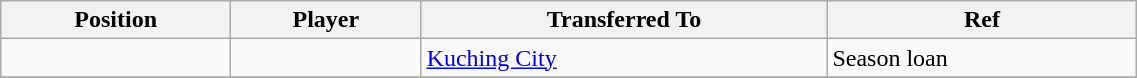<table class="wikitable sortable" style="width:60%; font-size:100%; text-align:left;">
<tr>
<th>Position</th>
<th>Player</th>
<th>Transferred To</th>
<th>Ref</th>
</tr>
<tr>
<td></td>
<td></td>
<td> <a href='#'>Kuching City</a></td>
<td>Season loan</td>
</tr>
<tr>
</tr>
</table>
